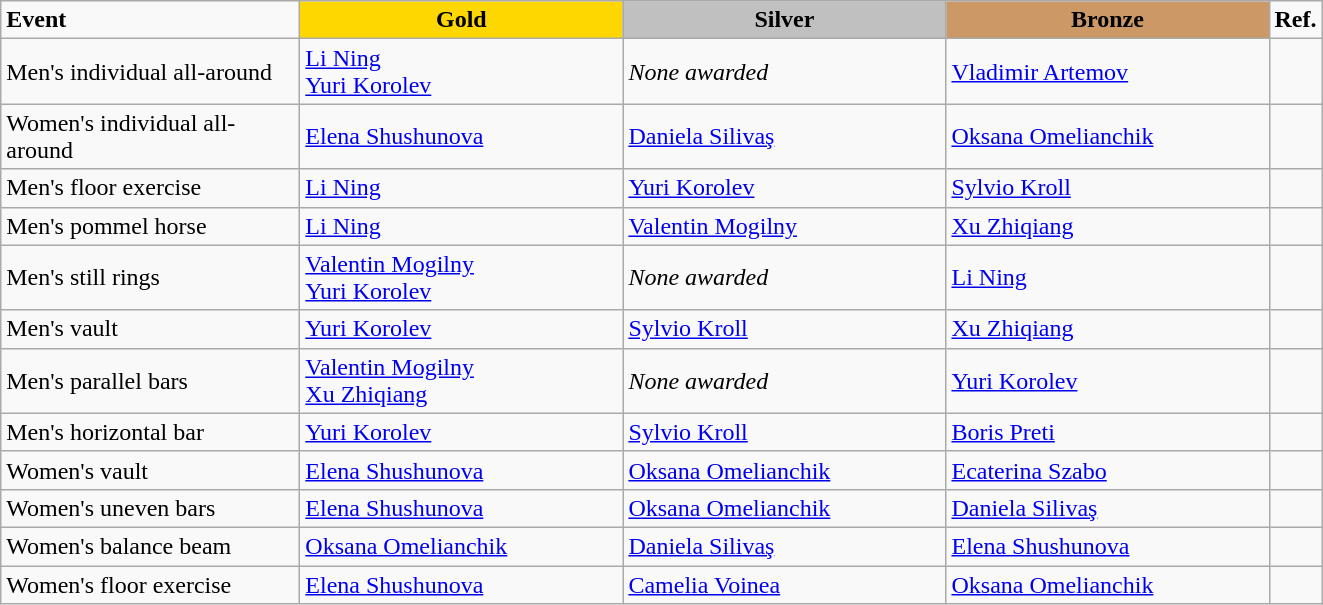<table class="wikitable">
<tr>
<td style="width:12em;"><strong>Event</strong></td>
<td style="text-align:center; background:gold; width:13em;"><strong>Gold</strong></td>
<td style="text-align:center; background:silver; width:13em;"><strong>Silver</strong></td>
<td style="text-align:center; background:#c96; width:13em;"><strong>Bronze</strong></td>
<td style="width:1em;"><strong>Ref.</strong></td>
</tr>
<tr>
<td>Men's individual all-around</td>
<td> <a href='#'>Li Ning</a><br> <a href='#'>Yuri Korolev</a></td>
<td><em>None awarded</em></td>
<td> <a href='#'>Vladimir Artemov</a></td>
<td></td>
</tr>
<tr>
<td> Women's individual all-around </td>
<td> <a href='#'>Elena Shushunova</a></td>
<td> <a href='#'>Daniela Silivaş</a></td>
<td> <a href='#'>Oksana Omelianchik</a></td>
<td></td>
</tr>
<tr>
<td>Men's floor exercise</td>
<td> <a href='#'>Li Ning</a></td>
<td> <a href='#'>Yuri Korolev</a></td>
<td> <a href='#'>Sylvio Kroll</a></td>
<td></td>
</tr>
<tr>
<td>Men's pommel horse</td>
<td> <a href='#'>Li Ning</a></td>
<td> <a href='#'>Valentin Mogilny</a></td>
<td> <a href='#'>Xu Zhiqiang</a></td>
<td></td>
</tr>
<tr>
<td>Men's still rings</td>
<td> <a href='#'>Valentin Mogilny</a><br> <a href='#'>Yuri Korolev</a></td>
<td><em>None awarded</em></td>
<td> <a href='#'>Li Ning</a></td>
<td></td>
</tr>
<tr>
<td>Men's vault</td>
<td> <a href='#'>Yuri Korolev</a></td>
<td> <a href='#'>Sylvio Kroll</a></td>
<td> <a href='#'>Xu Zhiqiang</a></td>
<td></td>
</tr>
<tr>
<td>Men's parallel bars</td>
<td> <a href='#'>Valentin Mogilny</a><br> <a href='#'>Xu Zhiqiang</a></td>
<td><em>None awarded</em></td>
<td> <a href='#'>Yuri Korolev</a></td>
<td></td>
</tr>
<tr>
<td>Men's horizontal bar</td>
<td> <a href='#'>Yuri Korolev</a></td>
<td> <a href='#'>Sylvio Kroll</a></td>
<td> <a href='#'>Boris Preti</a></td>
<td></td>
</tr>
<tr>
<td>Women's vault</td>
<td> <a href='#'>Elena Shushunova</a></td>
<td> <a href='#'>Oksana Omelianchik</a></td>
<td> <a href='#'>Ecaterina Szabo</a></td>
<td></td>
</tr>
<tr>
<td>Women's uneven bars</td>
<td> <a href='#'>Elena Shushunova</a></td>
<td> <a href='#'>Oksana Omelianchik</a></td>
<td> <a href='#'>Daniela Silivaş</a></td>
<td></td>
</tr>
<tr>
<td> Women's balance beam </td>
<td> <a href='#'>Oksana Omelianchik</a></td>
<td> <a href='#'>Daniela Silivaş</a></td>
<td> <a href='#'>Elena Shushunova</a></td>
<td></td>
</tr>
<tr>
<td>Women's floor exercise</td>
<td> <a href='#'>Elena Shushunova</a></td>
<td> <a href='#'>Camelia Voinea</a></td>
<td> <a href='#'>Oksana Omelianchik</a></td>
<td></td>
</tr>
</table>
